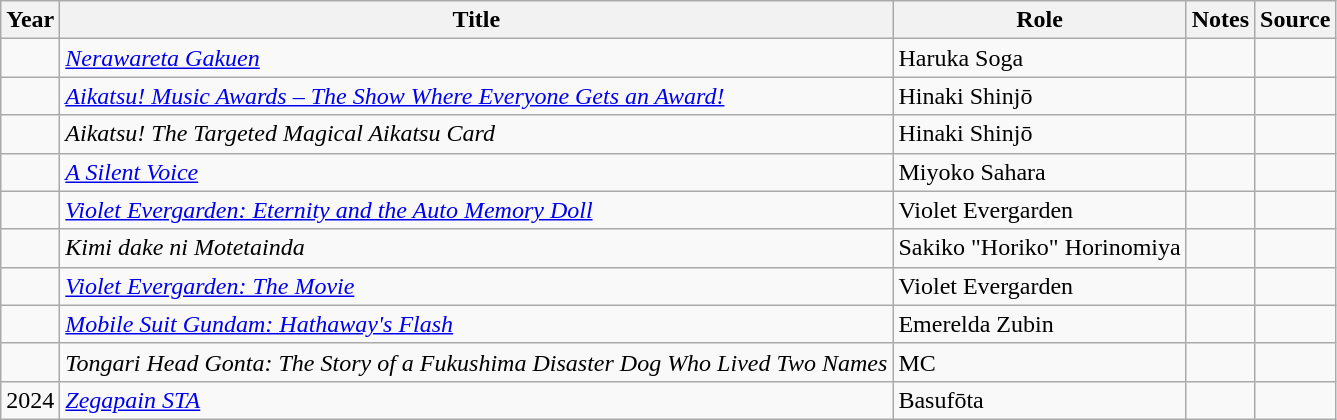<table class="wikitable sortable plainrowheaders">
<tr>
<th>Year</th>
<th>Title</th>
<th>Role</th>
<th class="unsortable">Notes</th>
<th class="unsortable">Source</th>
</tr>
<tr>
<td></td>
<td><em><a href='#'>Nerawareta Gakuen</a></em></td>
<td>Haruka Soga</td>
<td></td>
<td></td>
</tr>
<tr>
<td></td>
<td><em><a href='#'>Aikatsu! Music Awards – The Show Where Everyone Gets an Award!</a></em></td>
<td>Hinaki Shinjō</td>
<td></td>
<td></td>
</tr>
<tr>
<td></td>
<td><em>Aikatsu! The Targeted Magical Aikatsu Card</em></td>
<td>Hinaki Shinjō</td>
<td></td>
<td></td>
</tr>
<tr>
<td></td>
<td><em><a href='#'>A Silent Voice</a></em></td>
<td>Miyoko Sahara</td>
<td></td>
<td></td>
</tr>
<tr>
<td></td>
<td><em><a href='#'>Violet Evergarden: Eternity and the Auto Memory Doll</a></em></td>
<td>Violet Evergarden</td>
<td></td>
<td></td>
</tr>
<tr>
<td></td>
<td><em>Kimi dake ni Motetainda</em></td>
<td>Sakiko "Horiko" Horinomiya</td>
<td></td>
<td></td>
</tr>
<tr>
<td></td>
<td><em><a href='#'>Violet Evergarden: The Movie</a></em></td>
<td>Violet Evergarden</td>
<td></td>
<td></td>
</tr>
<tr>
<td></td>
<td><em><a href='#'>Mobile Suit Gundam: Hathaway's Flash</a></em></td>
<td>Emerelda Zubin</td>
<td></td>
<td></td>
</tr>
<tr>
<td></td>
<td><em>Tongari Head Gonta: The Story of a Fukushima Disaster Dog Who Lived Two Names</em></td>
<td>MC</td>
<td></td>
<td></td>
</tr>
<tr>
<td>2024</td>
<td><em><a href='#'>Zegapain STA</a></em></td>
<td>Basufōta</td>
<td></td>
<td></td>
</tr>
</table>
